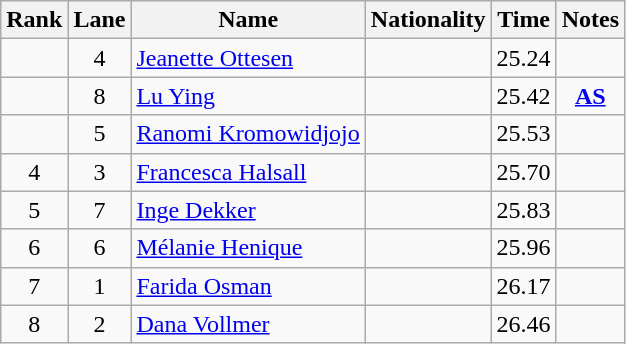<table class="wikitable sortable" style="text-align:center">
<tr>
<th>Rank</th>
<th>Lane</th>
<th>Name</th>
<th>Nationality</th>
<th>Time</th>
<th>Notes</th>
</tr>
<tr>
<td></td>
<td>4</td>
<td align=left><a href='#'>Jeanette Ottesen</a></td>
<td align=left></td>
<td>25.24</td>
<td></td>
</tr>
<tr>
<td></td>
<td>8</td>
<td align=left><a href='#'>Lu Ying</a></td>
<td align=left></td>
<td>25.42</td>
<td><strong><a href='#'>AS</a></strong></td>
</tr>
<tr>
<td></td>
<td>5</td>
<td align=left><a href='#'>Ranomi Kromowidjojo</a></td>
<td align=left></td>
<td>25.53</td>
<td></td>
</tr>
<tr>
<td>4</td>
<td>3</td>
<td align=left><a href='#'>Francesca Halsall</a></td>
<td align=left></td>
<td>25.70</td>
<td></td>
</tr>
<tr>
<td>5</td>
<td>7</td>
<td align=left><a href='#'>Inge Dekker</a></td>
<td align=left></td>
<td>25.83</td>
<td></td>
</tr>
<tr>
<td>6</td>
<td>6</td>
<td align=left><a href='#'>Mélanie Henique</a></td>
<td align=left></td>
<td>25.96</td>
<td></td>
</tr>
<tr>
<td>7</td>
<td>1</td>
<td align=left><a href='#'>Farida Osman</a></td>
<td align=left></td>
<td>26.17</td>
<td></td>
</tr>
<tr>
<td>8</td>
<td>2</td>
<td align=left><a href='#'>Dana Vollmer</a></td>
<td align=left></td>
<td>26.46</td>
<td></td>
</tr>
</table>
